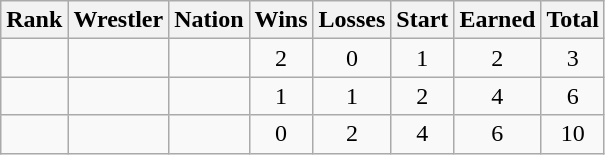<table class="wikitable sortable" style="text-align:center;">
<tr>
<th>Rank</th>
<th>Wrestler</th>
<th>Nation</th>
<th>Wins</th>
<th>Losses</th>
<th>Start</th>
<th>Earned</th>
<th>Total</th>
</tr>
<tr>
<td></td>
<td align=left></td>
<td align=left></td>
<td>2</td>
<td>0</td>
<td>1</td>
<td>2</td>
<td>3</td>
</tr>
<tr>
<td></td>
<td align=left></td>
<td align=left></td>
<td>1</td>
<td>1</td>
<td>2</td>
<td>4</td>
<td>6</td>
</tr>
<tr>
<td></td>
<td align=left></td>
<td align=left></td>
<td>0</td>
<td>2</td>
<td>4</td>
<td>6</td>
<td>10</td>
</tr>
</table>
